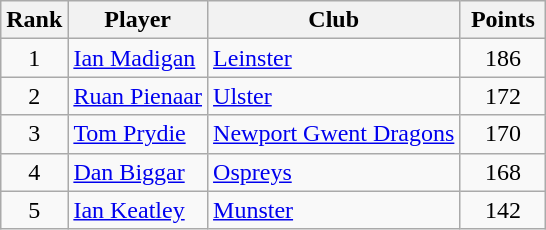<table class="wikitable" style="text-align:center">
<tr>
<th>Rank</th>
<th>Player</th>
<th>Club</th>
<th style="width:50px;">Points</th>
</tr>
<tr>
<td align=center>1</td>
<td align=left> <a href='#'>Ian Madigan</a></td>
<td align=left> <a href='#'>Leinster</a></td>
<td align=center>186</td>
</tr>
<tr>
<td align=center>2</td>
<td align=left> <a href='#'>Ruan Pienaar</a></td>
<td align=left> <a href='#'>Ulster</a></td>
<td align=center>172</td>
</tr>
<tr>
<td align=center>3</td>
<td align=left> <a href='#'>Tom Prydie</a></td>
<td align=left> <a href='#'>Newport Gwent Dragons</a></td>
<td align=center>170</td>
</tr>
<tr>
<td align=center>4</td>
<td align=left> <a href='#'>Dan Biggar</a></td>
<td align=left> <a href='#'>Ospreys</a></td>
<td align=center>168</td>
</tr>
<tr>
<td align=center>5</td>
<td align=left> <a href='#'>Ian Keatley</a></td>
<td align=left> <a href='#'>Munster</a></td>
<td align=center>142</td>
</tr>
</table>
